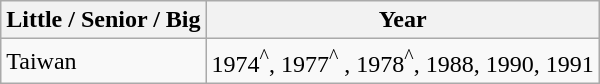<table class="wikitable">
<tr>
<th>Little / Senior / Big</th>
<th>Year</th>
</tr>
<tr>
<td> Taiwan</td>
<td>1974<sup>^</sup>, 1977<sup>^</sup> , 1978<sup>^</sup>, 1988, 1990, 1991</td>
</tr>
</table>
